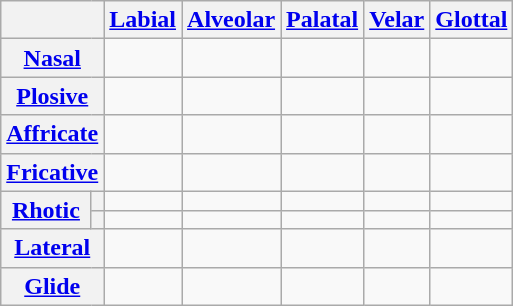<table class="wikitable" style="text-align:center;">
<tr>
<th colspan="2"></th>
<th><a href='#'>Labial</a></th>
<th><a href='#'>Alveolar</a></th>
<th><a href='#'>Palatal</a></th>
<th><a href='#'>Velar</a></th>
<th><a href='#'>Glottal</a></th>
</tr>
<tr>
<th colspan="2"><a href='#'>Nasal</a></th>
<td></td>
<td></td>
<td></td>
<td></td>
<td></td>
</tr>
<tr>
<th colspan="2"><a href='#'>Plosive</a></th>
<td></td>
<td></td>
<td></td>
<td></td>
<td></td>
</tr>
<tr>
<th colspan="2"><a href='#'>Affricate</a></th>
<td></td>
<td></td>
<td></td>
<td></td>
<td></td>
</tr>
<tr>
<th colspan="2"><a href='#'>Fricative</a></th>
<td></td>
<td></td>
<td></td>
<td></td>
<td></td>
</tr>
<tr>
<th rowspan="2"><a href='#'>Rhotic</a></th>
<th></th>
<td></td>
<td></td>
<td></td>
<td></td>
<td></td>
</tr>
<tr>
<th></th>
<td></td>
<td></td>
<td></td>
<td></td>
<td></td>
</tr>
<tr>
<th colspan="2"><a href='#'>Lateral</a></th>
<td></td>
<td></td>
<td></td>
<td></td>
<td></td>
</tr>
<tr>
<th colspan="2"><a href='#'>Glide</a></th>
<td></td>
<td></td>
<td></td>
<td></td>
<td></td>
</tr>
</table>
